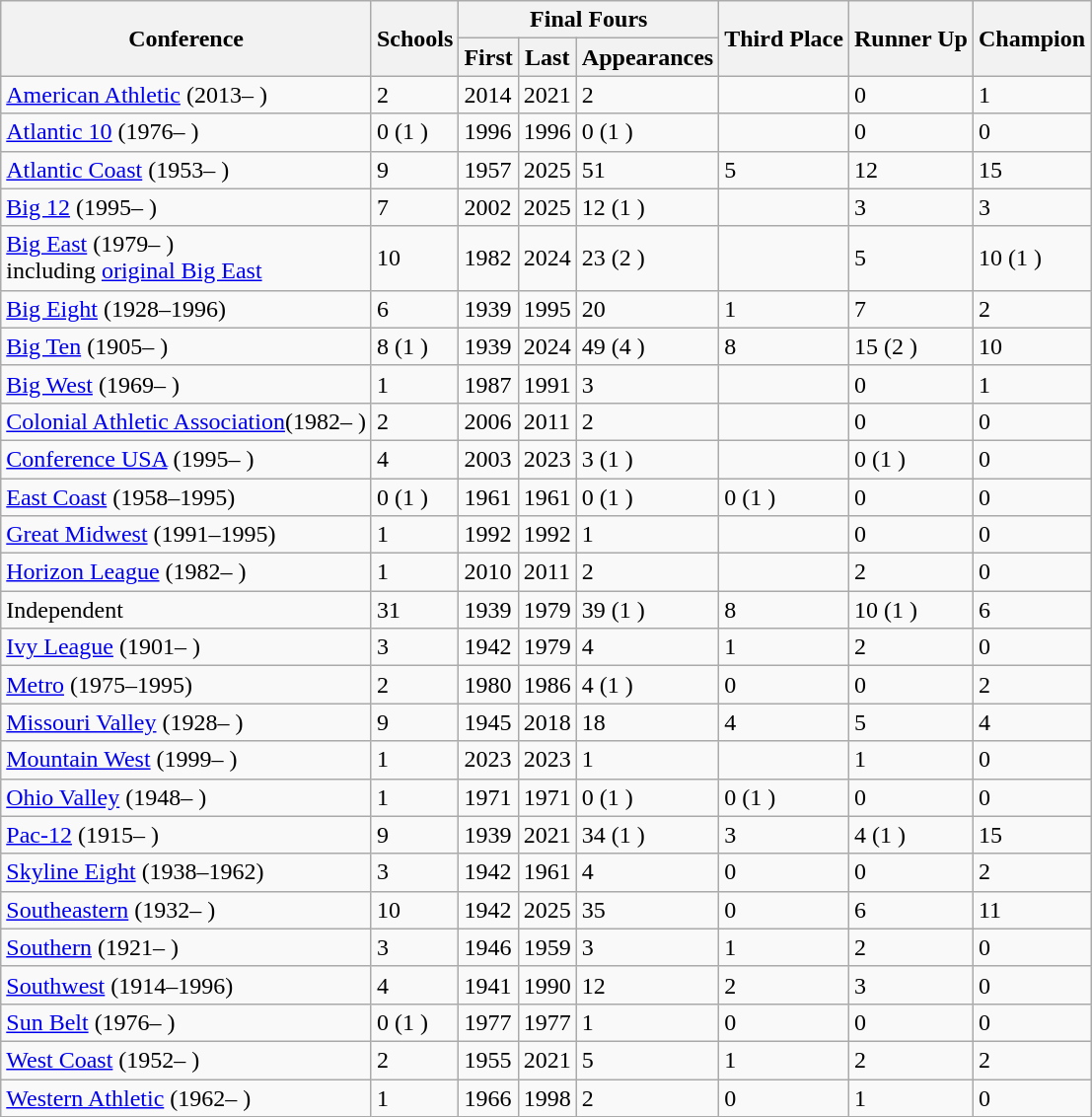<table class="wikitable sortable">
<tr>
<th rowspan="2">Conference</th>
<th rowspan="2">Schools</th>
<th colspan="3">Final Fours</th>
<th rowspan="2">Third Place</th>
<th rowspan="2">Runner Up</th>
<th rowspan="2">Champion</th>
</tr>
<tr>
<th>First</th>
<th>Last</th>
<th>Appearances</th>
</tr>
<tr>
<td><a href='#'>American Athletic</a> (2013– )</td>
<td>2</td>
<td>2014</td>
<td>2021</td>
<td>2</td>
<td></td>
<td>0</td>
<td>1</td>
</tr>
<tr>
<td><a href='#'>Atlantic 10</a> (1976– )</td>
<td>0 (1 )</td>
<td>1996</td>
<td>1996</td>
<td>0 (1 )</td>
<td></td>
<td>0</td>
<td>0</td>
</tr>
<tr>
<td><a href='#'>Atlantic Coast</a> (1953– )</td>
<td>9</td>
<td>1957</td>
<td>2025</td>
<td>51</td>
<td>5</td>
<td>12</td>
<td>15</td>
</tr>
<tr>
<td><a href='#'>Big 12</a> (1995– )</td>
<td>7</td>
<td>2002</td>
<td>2025</td>
<td>12 (1 )</td>
<td></td>
<td>3</td>
<td>3</td>
</tr>
<tr>
<td><a href='#'>Big East</a> (1979– )<br>including <a href='#'>original Big East</a></td>
<td>10</td>
<td>1982</td>
<td>2024</td>
<td>23 (2 )</td>
<td></td>
<td>5</td>
<td>10 (1 )</td>
</tr>
<tr>
<td><a href='#'>Big Eight</a> (1928–1996)</td>
<td>6</td>
<td>1939</td>
<td>1995</td>
<td>20</td>
<td>1</td>
<td>7</td>
<td>2</td>
</tr>
<tr>
<td><a href='#'>Big Ten</a> (1905– )</td>
<td>8 (1 )</td>
<td>1939</td>
<td>2024</td>
<td>49 (4 )</td>
<td>8</td>
<td>15 (2 )</td>
<td>10</td>
</tr>
<tr>
<td><a href='#'>Big West</a> (1969– )</td>
<td>1</td>
<td>1987</td>
<td>1991</td>
<td>3</td>
<td></td>
<td>0</td>
<td>1</td>
</tr>
<tr>
<td><a href='#'>Colonial Athletic Association</a>(1982– )</td>
<td>2</td>
<td>2006</td>
<td>2011</td>
<td>2</td>
<td></td>
<td>0</td>
<td>0</td>
</tr>
<tr>
<td><a href='#'>Conference USA</a> (1995– )</td>
<td>4</td>
<td>2003</td>
<td>2023</td>
<td>3 (1 )</td>
<td></td>
<td>0 (1 )</td>
<td>0</td>
</tr>
<tr>
<td><a href='#'>East Coast</a> (1958–1995)</td>
<td>0 (1 )</td>
<td>1961</td>
<td>1961</td>
<td>0 (1 )</td>
<td>0 (1 )</td>
<td>0</td>
<td>0</td>
</tr>
<tr>
<td><a href='#'>Great Midwest</a> (1991–1995)</td>
<td>1</td>
<td>1992</td>
<td>1992</td>
<td>1</td>
<td></td>
<td>0</td>
<td>0</td>
</tr>
<tr>
<td><a href='#'>Horizon League</a> (1982– )</td>
<td>1</td>
<td>2010</td>
<td>2011</td>
<td>2</td>
<td></td>
<td>2</td>
<td>0</td>
</tr>
<tr>
<td>Independent</td>
<td>31</td>
<td>1939</td>
<td>1979</td>
<td>39 (1 )</td>
<td>8</td>
<td>10 (1 )</td>
<td>6</td>
</tr>
<tr>
<td><a href='#'>Ivy League</a> (1901– )</td>
<td>3</td>
<td>1942</td>
<td>1979</td>
<td>4</td>
<td>1</td>
<td>2</td>
<td>0</td>
</tr>
<tr>
<td><a href='#'>Metro</a> (1975–1995)</td>
<td>2</td>
<td>1980</td>
<td>1986</td>
<td>4 (1 )</td>
<td>0</td>
<td>0</td>
<td>2</td>
</tr>
<tr>
<td><a href='#'>Missouri Valley</a> (1928– )</td>
<td>9</td>
<td>1945</td>
<td>2018</td>
<td>18</td>
<td>4</td>
<td>5</td>
<td>4</td>
</tr>
<tr>
<td><a href='#'>Mountain West</a> (1999– )</td>
<td>1</td>
<td>2023</td>
<td>2023</td>
<td>1</td>
<td></td>
<td>1</td>
<td>0</td>
</tr>
<tr>
<td><a href='#'>Ohio Valley</a> (1948– )</td>
<td>1</td>
<td>1971</td>
<td>1971</td>
<td>0 (1 )</td>
<td>0 (1 )</td>
<td>0</td>
<td>0</td>
</tr>
<tr>
<td><a href='#'>Pac-12</a> (1915– )</td>
<td>9</td>
<td>1939</td>
<td>2021</td>
<td>34 (1 )</td>
<td>3</td>
<td>4 (1 )</td>
<td>15</td>
</tr>
<tr>
<td><a href='#'>Skyline Eight</a> (1938–1962)</td>
<td>3</td>
<td>1942</td>
<td>1961</td>
<td>4</td>
<td>0</td>
<td>0</td>
<td>2</td>
</tr>
<tr>
<td><a href='#'>Southeastern</a> (1932– )</td>
<td>10</td>
<td>1942</td>
<td>2025</td>
<td>35</td>
<td>0</td>
<td>6</td>
<td>11</td>
</tr>
<tr>
<td><a href='#'>Southern</a> (1921– )</td>
<td>3</td>
<td>1946</td>
<td>1959</td>
<td>3</td>
<td>1</td>
<td>2</td>
<td>0</td>
</tr>
<tr>
<td><a href='#'>Southwest</a> (1914–1996)</td>
<td>4</td>
<td>1941</td>
<td>1990</td>
<td>12</td>
<td>2</td>
<td>3</td>
<td>0</td>
</tr>
<tr>
<td><a href='#'>Sun Belt</a> (1976– )</td>
<td>0 (1 )</td>
<td>1977</td>
<td>1977</td>
<td>1</td>
<td>0</td>
<td>0</td>
<td>0</td>
</tr>
<tr>
<td><a href='#'>West Coast</a> (1952– )</td>
<td>2</td>
<td>1955</td>
<td>2021</td>
<td>5</td>
<td>1</td>
<td>2</td>
<td>2</td>
</tr>
<tr>
<td><a href='#'>Western Athletic</a> (1962– )</td>
<td>1</td>
<td>1966</td>
<td>1998</td>
<td>2</td>
<td>0</td>
<td>1</td>
<td>0</td>
</tr>
</table>
